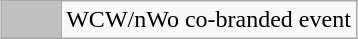<table class="wikitable" style="margin: 0 auto">
<tr>
<td style="background:#C0C0C0; color:white; width:2em"></td>
<td>WCW/nWo co-branded event</td>
</tr>
</table>
